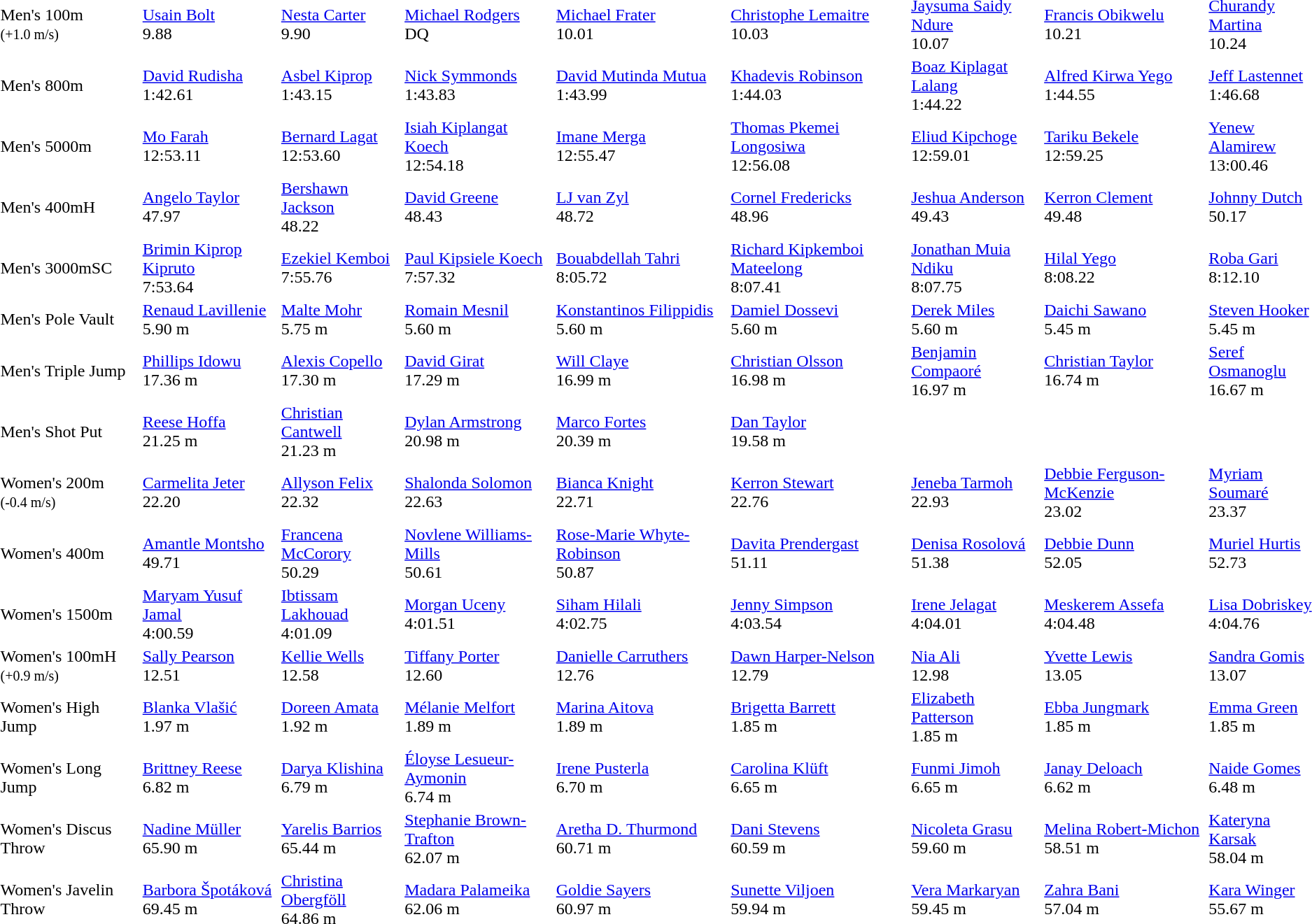<table>
<tr>
<td>Men's 100m<br><small>(+1.0 m/s)</small></td>
<td><a href='#'>Usain Bolt</a><br>  9.88</td>
<td><a href='#'>Nesta Carter</a><br>  9.90</td>
<td><a href='#'>Michael Rodgers</a><br>  DQ</td>
<td><a href='#'>Michael Frater</a><br>  10.01</td>
<td><a href='#'>Christophe Lemaitre</a><br>  10.03</td>
<td><a href='#'>Jaysuma Saidy Ndure</a><br>  10.07</td>
<td><a href='#'>Francis Obikwelu</a><br>  10.21</td>
<td><a href='#'>Churandy Martina</a><br>  10.24</td>
</tr>
<tr>
<td>Men's 800m</td>
<td><a href='#'>David Rudisha</a><br>  1:42.61</td>
<td><a href='#'>Asbel Kiprop</a><br>  1:43.15</td>
<td><a href='#'>Nick Symmonds</a><br>  1:43.83</td>
<td><a href='#'>David Mutinda Mutua</a><br>  1:43.99</td>
<td><a href='#'>Khadevis Robinson</a><br>  1:44.03</td>
<td><a href='#'>Boaz Kiplagat Lalang</a><br>  1:44.22</td>
<td><a href='#'>Alfred Kirwa Yego</a><br>  1:44.55</td>
<td><a href='#'>Jeff Lastennet</a><br>  1:46.68</td>
</tr>
<tr>
<td>Men's 5000m</td>
<td><a href='#'>Mo Farah</a><br>  12:53.11</td>
<td><a href='#'>Bernard Lagat</a><br>  12:53.60</td>
<td><a href='#'>Isiah Kiplangat Koech</a><br>  12:54.18</td>
<td><a href='#'>Imane Merga</a><br>  12:55.47</td>
<td><a href='#'>Thomas Pkemei Longosiwa</a><br>  12:56.08</td>
<td><a href='#'>Eliud Kipchoge</a><br>  12:59.01</td>
<td><a href='#'>Tariku Bekele</a><br>  12:59.25</td>
<td><a href='#'>Yenew Alamirew</a><br>  13:00.46</td>
</tr>
<tr>
<td>Men's 400mH</td>
<td><a href='#'>Angelo Taylor</a><br>  47.97</td>
<td><a href='#'>Bershawn Jackson</a><br>  48.22</td>
<td><a href='#'>David Greene</a><br>  48.43</td>
<td><a href='#'>LJ van Zyl</a><br>  48.72</td>
<td><a href='#'>Cornel Fredericks</a><br>  48.96</td>
<td><a href='#'>Jeshua Anderson</a><br>  49.43</td>
<td><a href='#'>Kerron Clement</a><br>  49.48</td>
<td><a href='#'>Johnny Dutch</a><br>  50.17</td>
</tr>
<tr>
<td>Men's 3000mSC</td>
<td><a href='#'>Brimin Kiprop Kipruto</a><br>  7:53.64</td>
<td><a href='#'>Ezekiel Kemboi</a><br>  7:55.76</td>
<td><a href='#'>Paul Kipsiele Koech</a><br>  7:57.32</td>
<td><a href='#'>Bouabdellah Tahri</a><br>  8:05.72</td>
<td><a href='#'>Richard Kipkemboi Mateelong</a><br>  8:07.41</td>
<td><a href='#'>Jonathan Muia Ndiku</a><br>  8:07.75</td>
<td><a href='#'>Hilal Yego</a><br>  8:08.22</td>
<td><a href='#'>Roba Gari</a><br>  8:12.10</td>
</tr>
<tr>
<td>Men's Pole Vault</td>
<td><a href='#'>Renaud Lavillenie</a><br>  5.90 m</td>
<td><a href='#'>Malte Mohr</a><br>  5.75 m</td>
<td><a href='#'>Romain Mesnil</a><br>  5.60 m</td>
<td><a href='#'>Konstantinos Filippidis</a><br>  5.60 m</td>
<td><a href='#'>Damiel Dossevi</a><br>  5.60 m</td>
<td><a href='#'>Derek Miles</a><br>  5.60 m</td>
<td><a href='#'>Daichi Sawano</a><br>  5.45 m</td>
<td><a href='#'>Steven Hooker</a><br>  5.45 m</td>
</tr>
<tr>
<td>Men's Triple Jump</td>
<td><a href='#'>Phillips Idowu</a><br>  17.36 m</td>
<td><a href='#'>Alexis Copello</a><br>  17.30 m</td>
<td><a href='#'>David Girat</a><br>  17.29 m</td>
<td><a href='#'>Will Claye</a><br>  16.99 m</td>
<td><a href='#'>Christian Olsson</a><br>  16.98 m</td>
<td><a href='#'>Benjamin Compaoré</a><br>  16.97 m</td>
<td><a href='#'>Christian Taylor</a><br>  16.74 m</td>
<td><a href='#'>Seref Osmanoglu</a><br>  16.67 m</td>
</tr>
<tr>
<td>Men's Shot Put</td>
<td><a href='#'>Reese Hoffa</a><br>  21.25 m</td>
<td><a href='#'>Christian Cantwell</a><br>  21.23 m</td>
<td><a href='#'>Dylan Armstrong</a><br>  20.98 m</td>
<td><a href='#'>Marco Fortes</a><br>  20.39 m</td>
<td><a href='#'>Dan Taylor</a><br>  19.58 m</td>
</tr>
<tr>
<td>Women's 200m<br><small>(-0.4 m/s)</small></td>
<td><a href='#'>Carmelita Jeter</a><br>  22.20</td>
<td><a href='#'>Allyson Felix</a><br>  22.32</td>
<td><a href='#'>Shalonda Solomon</a><br>  22.63</td>
<td><a href='#'>Bianca Knight</a><br>  22.71</td>
<td><a href='#'>Kerron Stewart</a><br>  22.76</td>
<td><a href='#'>Jeneba Tarmoh</a><br>  22.93</td>
<td><a href='#'>Debbie Ferguson-McKenzie</a><br>  23.02</td>
<td><a href='#'>Myriam Soumaré</a><br>  23.37</td>
</tr>
<tr>
<td>Women's 400m</td>
<td><a href='#'>Amantle Montsho</a><br>  49.71</td>
<td><a href='#'>Francena McCorory</a><br>  50.29</td>
<td><a href='#'>Novlene Williams-Mills</a><br>  50.61</td>
<td><a href='#'>Rose-Marie Whyte-Robinson</a><br>  50.87</td>
<td><a href='#'>Davita Prendergast</a><br>  51.11</td>
<td><a href='#'>Denisa Rosolová</a><br>  51.38</td>
<td><a href='#'>Debbie Dunn</a><br>  52.05</td>
<td><a href='#'>Muriel Hurtis</a><br>  52.73</td>
</tr>
<tr>
<td>Women's 1500m</td>
<td><a href='#'>Maryam Yusuf Jamal</a><br>  4:00.59</td>
<td><a href='#'>Ibtissam Lakhouad</a><br>  4:01.09</td>
<td><a href='#'>Morgan Uceny</a><br>  4:01.51</td>
<td><a href='#'>Siham Hilali</a><br>  4:02.75</td>
<td><a href='#'>Jenny Simpson</a><br>  4:03.54</td>
<td><a href='#'>Irene Jelagat</a><br>  4:04.01</td>
<td><a href='#'>Meskerem Assefa</a><br>  4:04.48</td>
<td><a href='#'>Lisa Dobriskey</a><br>  4:04.76</td>
</tr>
<tr>
<td>Women's 100mH<br><small>(+0.9 m/s)</small></td>
<td><a href='#'>Sally Pearson</a><br>  12.51</td>
<td><a href='#'>Kellie Wells</a><br>  12.58</td>
<td><a href='#'>Tiffany Porter</a><br>  12.60</td>
<td><a href='#'>Danielle Carruthers</a><br>  12.76</td>
<td><a href='#'>Dawn Harper-Nelson</a><br>  12.79</td>
<td><a href='#'>Nia Ali</a><br>  12.98</td>
<td><a href='#'>Yvette Lewis</a><br>  13.05</td>
<td><a href='#'>Sandra Gomis</a><br>  13.07</td>
</tr>
<tr>
<td>Women's High Jump</td>
<td><a href='#'>Blanka Vlašić</a><br>  1.97 m</td>
<td><a href='#'>Doreen Amata</a><br>  1.92 m</td>
<td><a href='#'>Mélanie Melfort</a><br>  1.89 m</td>
<td><a href='#'>Marina Aitova</a><br>  1.89 m</td>
<td><a href='#'>Brigetta Barrett</a><br>  1.85 m</td>
<td><a href='#'>Elizabeth Patterson</a><br>  1.85 m</td>
<td><a href='#'>Ebba Jungmark</a><br>  1.85 m</td>
<td><a href='#'>Emma Green</a><br>  1.85 m</td>
</tr>
<tr>
<td>Women's Long Jump</td>
<td><a href='#'>Brittney Reese</a><br>  6.82 m</td>
<td><a href='#'>Darya Klishina</a><br>  6.79 m</td>
<td><a href='#'>Éloyse Lesueur-Aymonin</a><br>  6.74 m</td>
<td><a href='#'>Irene Pusterla</a><br>  6.70 m</td>
<td><a href='#'>Carolina Klüft</a><br>  6.65 m</td>
<td><a href='#'>Funmi Jimoh</a><br>  6.65 m</td>
<td><a href='#'>Janay Deloach</a><br>  6.62 m</td>
<td><a href='#'>Naide Gomes</a><br>  6.48 m</td>
</tr>
<tr>
<td>Women's Discus Throw</td>
<td><a href='#'>Nadine Müller</a><br>  65.90 m</td>
<td><a href='#'>Yarelis Barrios</a><br>  65.44 m</td>
<td><a href='#'>Stephanie Brown-Trafton</a><br>  62.07 m</td>
<td><a href='#'>Aretha D. Thurmond</a><br>  60.71 m</td>
<td><a href='#'>Dani Stevens</a><br>  60.59 m</td>
<td><a href='#'>Nicoleta Grasu</a><br>  59.60 m</td>
<td><a href='#'>Melina Robert-Michon</a><br>  58.51 m</td>
<td><a href='#'>Kateryna Karsak</a><br>  58.04 m</td>
</tr>
<tr>
<td>Women's Javelin Throw</td>
<td><a href='#'>Barbora Špotáková</a><br>  69.45 m</td>
<td><a href='#'>Christina Obergföll</a><br>  64.86 m</td>
<td><a href='#'>Madara Palameika</a><br>  62.06 m</td>
<td><a href='#'>Goldie Sayers</a><br>  60.97 m</td>
<td><a href='#'>Sunette Viljoen</a><br>  59.94 m</td>
<td><a href='#'>Vera Markaryan</a><br>  59.45 m</td>
<td><a href='#'>Zahra Bani</a><br>  57.04 m</td>
<td><a href='#'>Kara Winger</a><br>  55.67 m</td>
</tr>
</table>
